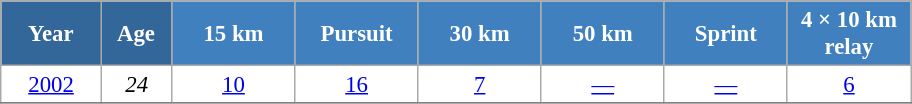<table class="wikitable" style="font-size:95%; text-align:center; border:grey solid 1px; border-collapse:collapse; background:#ffffff;">
<tr>
<th style="background-color:#369; color:white; width:60px;"> Year </th>
<th style="background-color:#369; color:white; width:40px;"> Age </th>
<th style="background-color:#4180be; color:white; width:75px;"> 15 km </th>
<th style="background-color:#4180be; color:white; width:75px;"> Pursuit </th>
<th style="background-color:#4180be; color:white; width:75px;"> 30 km </th>
<th style="background-color:#4180be; color:white; width:75px;"> 50 km </th>
<th style="background-color:#4180be; color:white; width:75px;"> Sprint </th>
<th style="background-color:#4180be; color:white; width:75px;"> 4 × 10 km <br> relay </th>
</tr>
<tr>
<td><a href='#'>2002</a></td>
<td><em>24</em></td>
<td><a href='#'>10</a></td>
<td><a href='#'>16</a></td>
<td><a href='#'>7</a></td>
<td><a href='#'>—</a></td>
<td><a href='#'>—</a></td>
<td><a href='#'>6</a></td>
</tr>
<tr>
</tr>
</table>
